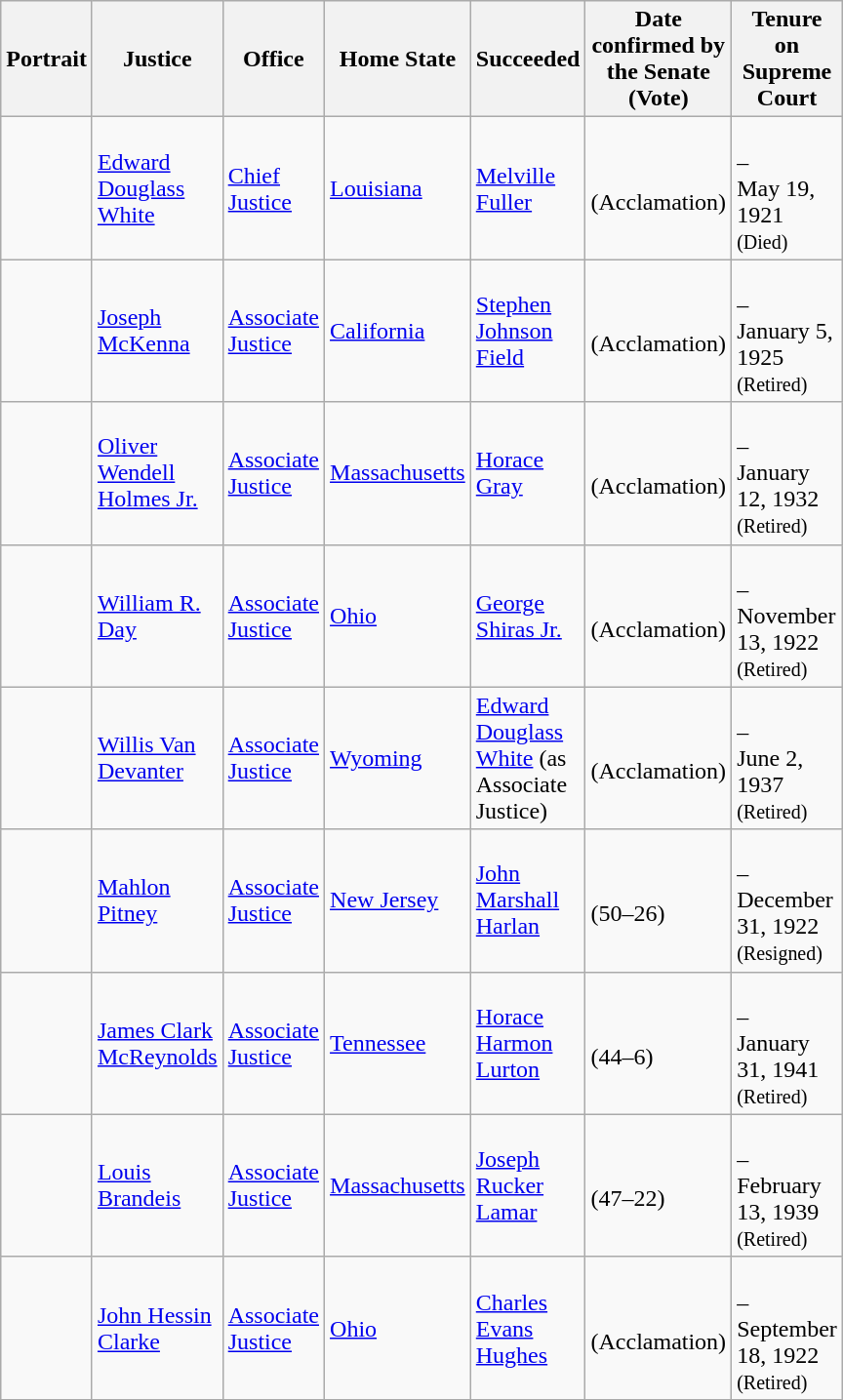<table class="wikitable sortable">
<tr>
<th scope="col" style="width: 10px;">Portrait</th>
<th scope="col" style="width: 10px;">Justice</th>
<th scope="col" style="width: 10px;">Office</th>
<th scope="col" style="width: 10px;">Home State</th>
<th scope="col" style="width: 10px;">Succeeded</th>
<th scope="col" style="width: 10px;">Date confirmed by the Senate<br>(Vote)</th>
<th scope="col" style="width: 10px;">Tenure on Supreme Court</th>
</tr>
<tr>
<td></td>
<td><a href='#'>Edward Douglass White</a></td>
<td><a href='#'>Chief Justice</a></td>
<td><a href='#'>Louisiana</a></td>
<td><a href='#'>Melville Fuller</a></td>
<td><br>(Acclamation)</td>
<td><br>–<br>May 19, 1921<br><small>(Died)</small></td>
</tr>
<tr>
<td></td>
<td><a href='#'>Joseph McKenna</a></td>
<td><a href='#'>Associate Justice</a></td>
<td><a href='#'>California</a></td>
<td><a href='#'>Stephen Johnson Field</a></td>
<td><br>(Acclamation)</td>
<td><br>–<br>January 5, 1925<br><small>(Retired)</small></td>
</tr>
<tr>
<td></td>
<td><a href='#'>Oliver Wendell Holmes Jr.</a></td>
<td><a href='#'>Associate Justice</a></td>
<td><a href='#'>Massachusetts</a></td>
<td><a href='#'>Horace Gray</a></td>
<td><br>(Acclamation)</td>
<td><br>–<br>January 12, 1932<br><small>(Retired)</small></td>
</tr>
<tr>
<td></td>
<td><a href='#'>William R. Day</a></td>
<td><a href='#'>Associate Justice</a></td>
<td><a href='#'>Ohio</a></td>
<td><a href='#'>George Shiras Jr.</a></td>
<td><br>(Acclamation)</td>
<td><br>–<br>November 13, 1922<br><small>(Retired)</small></td>
</tr>
<tr>
<td></td>
<td><a href='#'>Willis Van Devanter</a></td>
<td><a href='#'>Associate Justice</a></td>
<td><a href='#'>Wyoming</a></td>
<td><a href='#'>Edward Douglass White</a> (as Associate Justice)</td>
<td><br>(Acclamation)</td>
<td><br>–<br>June 2, 1937<br><small>(Retired)</small></td>
</tr>
<tr>
<td></td>
<td><a href='#'>Mahlon Pitney</a></td>
<td><a href='#'>Associate Justice</a></td>
<td><a href='#'>New Jersey</a></td>
<td><a href='#'>John Marshall Harlan</a></td>
<td><br>(50–26)</td>
<td><br>–<br>December 31, 1922<br><small>(Resigned)</small></td>
</tr>
<tr>
<td></td>
<td><a href='#'>James Clark McReynolds</a></td>
<td><a href='#'>Associate Justice</a></td>
<td><a href='#'>Tennessee</a></td>
<td><a href='#'>Horace Harmon Lurton</a></td>
<td><br>(44–6)</td>
<td><br>–<br>January 31, 1941<br><small>(Retired)</small></td>
</tr>
<tr>
<td></td>
<td><a href='#'>Louis Brandeis</a></td>
<td><a href='#'>Associate Justice</a></td>
<td><a href='#'>Massachusetts</a></td>
<td><a href='#'>Joseph Rucker Lamar</a></td>
<td><br>(47–22)</td>
<td><br>–<br>February 13, 1939<br><small>(Retired)</small></td>
</tr>
<tr>
<td></td>
<td><a href='#'>John Hessin Clarke</a></td>
<td><a href='#'>Associate Justice</a></td>
<td><a href='#'>Ohio</a></td>
<td><a href='#'>Charles Evans Hughes</a></td>
<td><br>(Acclamation)</td>
<td><br>–<br>September 18, 1922<br><small>(Retired)</small></td>
</tr>
<tr>
</tr>
</table>
